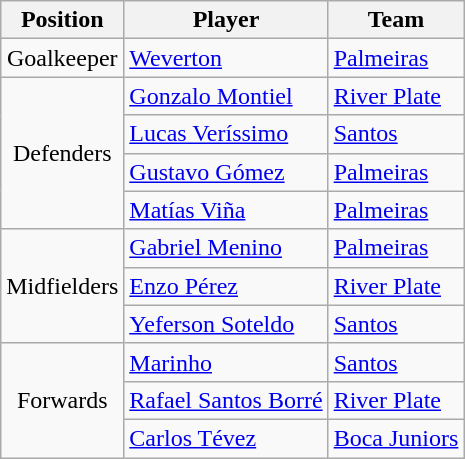<table class="wikitable">
<tr>
<th>Position</th>
<th>Player</th>
<th>Team</th>
</tr>
<tr>
<td align=center>Goalkeeper</td>
<td> <a href='#'>Weverton</a></td>
<td> <a href='#'>Palmeiras</a></td>
</tr>
<tr>
<td align=center rowspan=4>Defenders</td>
<td> <a href='#'>Gonzalo Montiel</a></td>
<td> <a href='#'>River Plate</a></td>
</tr>
<tr>
<td> <a href='#'>Lucas Veríssimo</a></td>
<td> <a href='#'>Santos</a></td>
</tr>
<tr>
<td> <a href='#'>Gustavo Gómez</a></td>
<td> <a href='#'>Palmeiras</a></td>
</tr>
<tr>
<td> <a href='#'>Matías Viña</a></td>
<td> <a href='#'>Palmeiras</a></td>
</tr>
<tr>
<td align=center rowspan=3>Midfielders</td>
<td> <a href='#'>Gabriel Menino</a></td>
<td> <a href='#'>Palmeiras</a></td>
</tr>
<tr>
<td> <a href='#'>Enzo Pérez</a></td>
<td> <a href='#'>River Plate</a></td>
</tr>
<tr>
<td> <a href='#'>Yeferson Soteldo</a></td>
<td> <a href='#'>Santos</a></td>
</tr>
<tr>
<td align=center rowspan=3>Forwards</td>
<td> <a href='#'>Marinho</a></td>
<td> <a href='#'>Santos</a></td>
</tr>
<tr>
<td> <a href='#'>Rafael Santos Borré</a></td>
<td> <a href='#'>River Plate</a></td>
</tr>
<tr>
<td> <a href='#'>Carlos Tévez</a></td>
<td> <a href='#'>Boca Juniors</a></td>
</tr>
</table>
